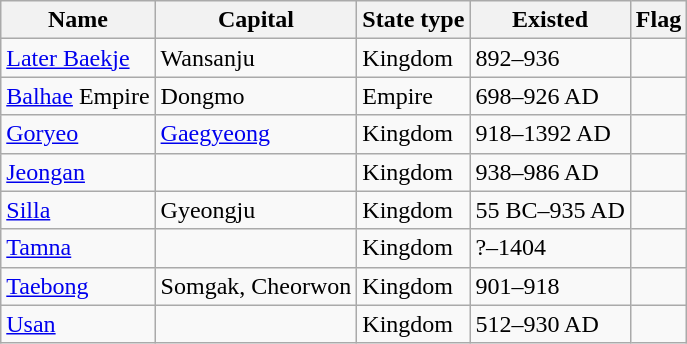<table class="wikitable sortable" border="1">
<tr>
<th>Name</th>
<th>Capital</th>
<th>State type</th>
<th>Existed</th>
<th>Flag</th>
</tr>
<tr>
<td><a href='#'>Later Baekje</a></td>
<td>Wansanju</td>
<td>Kingdom</td>
<td>892–936</td>
<td></td>
</tr>
<tr>
<td><a href='#'>Balhae</a> Empire</td>
<td>Dongmo</td>
<td>Empire</td>
<td>698–926 AD</td>
<td></td>
</tr>
<tr>
<td><a href='#'>Goryeo</a></td>
<td><a href='#'>Gaegyeong</a></td>
<td>Kingdom</td>
<td>918–1392 AD</td>
<td></td>
</tr>
<tr>
<td><a href='#'>Jeongan</a></td>
<td></td>
<td>Kingdom</td>
<td>938–986 AD</td>
<td></td>
</tr>
<tr>
<td><a href='#'>Silla</a></td>
<td>Gyeongju</td>
<td>Kingdom</td>
<td>55 BC–935 AD</td>
<td></td>
</tr>
<tr>
<td><a href='#'>Tamna</a></td>
<td></td>
<td>Kingdom</td>
<td>?–1404</td>
<td></td>
</tr>
<tr>
<td><a href='#'>Taebong</a></td>
<td>Somgak, Cheorwon</td>
<td>Kingdom</td>
<td>901–918</td>
<td></td>
</tr>
<tr>
<td><a href='#'>Usan</a></td>
<td></td>
<td>Kingdom</td>
<td>512–930 AD</td>
<td></td>
</tr>
</table>
